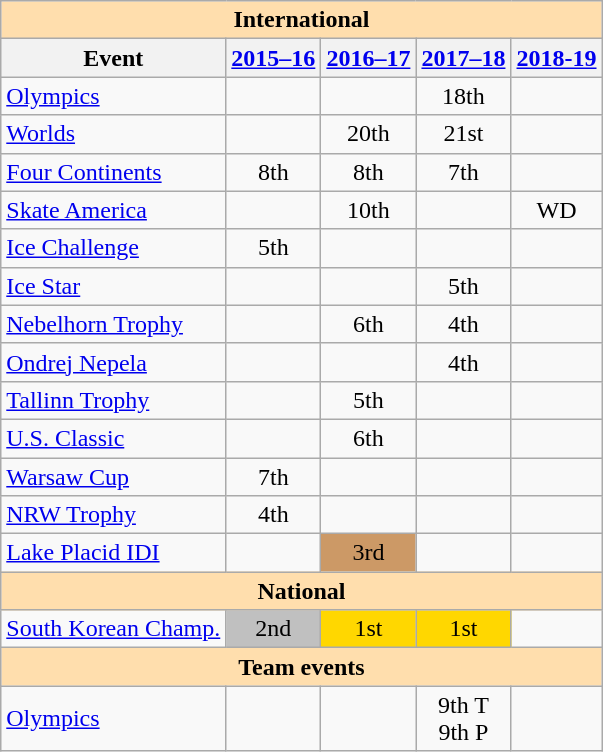<table class="wikitable" style="text-align:center">
<tr>
<th style="background-color: #ffdead; " colspan=5 align=center>International</th>
</tr>
<tr>
<th>Event</th>
<th><a href='#'>2015–16</a></th>
<th><a href='#'>2016–17</a></th>
<th><a href='#'>2017–18</a></th>
<th><a href='#'>2018-19</a></th>
</tr>
<tr>
<td align=left><a href='#'>Olympics</a></td>
<td></td>
<td></td>
<td>18th</td>
<td></td>
</tr>
<tr>
<td align=left><a href='#'>Worlds</a></td>
<td></td>
<td>20th</td>
<td>21st</td>
<td></td>
</tr>
<tr>
<td align=left><a href='#'>Four Continents</a></td>
<td>8th</td>
<td>8th</td>
<td>7th</td>
<td></td>
</tr>
<tr>
<td align=left> <a href='#'>Skate America</a></td>
<td></td>
<td>10th</td>
<td></td>
<td>WD</td>
</tr>
<tr>
<td align=left> <a href='#'>Ice Challenge</a></td>
<td>5th</td>
<td></td>
<td></td>
<td></td>
</tr>
<tr>
<td align=left> <a href='#'>Ice Star</a></td>
<td></td>
<td></td>
<td>5th</td>
<td></td>
</tr>
<tr>
<td align=left> <a href='#'>Nebelhorn Trophy</a></td>
<td></td>
<td>6th</td>
<td>4th</td>
<td></td>
</tr>
<tr>
<td align=left> <a href='#'>Ondrej Nepela</a></td>
<td></td>
<td></td>
<td>4th</td>
<td></td>
</tr>
<tr>
<td align=left> <a href='#'>Tallinn Trophy</a></td>
<td></td>
<td>5th</td>
<td></td>
<td></td>
</tr>
<tr>
<td align=left> <a href='#'>U.S. Classic</a></td>
<td></td>
<td>6th</td>
<td></td>
<td></td>
</tr>
<tr>
<td align=left> <a href='#'>Warsaw Cup</a></td>
<td>7th</td>
<td></td>
<td></td>
<td></td>
</tr>
<tr>
<td align=left><a href='#'>NRW Trophy</a></td>
<td>4th</td>
<td></td>
<td></td>
<td></td>
</tr>
<tr>
<td align=left><a href='#'>Lake Placid IDI</a></td>
<td></td>
<td bgcolor=cc9966>3rd</td>
<td></td>
<td></td>
</tr>
<tr>
<th style="background-color: #ffdead; " colspan=5 align=center>National</th>
</tr>
<tr>
<td align=left><a href='#'>South Korean Champ.</a></td>
<td bgcolor=silver>2nd</td>
<td bgcolor=gold>1st</td>
<td bgcolor=gold>1st</td>
<td></td>
</tr>
<tr>
<th style="background-color: #ffdead; " colspan=5 align=center>Team events</th>
</tr>
<tr>
<td align=left><a href='#'>Olympics</a></td>
<td></td>
<td></td>
<td>9th T <br> 9th P</td>
<td></td>
</tr>
</table>
